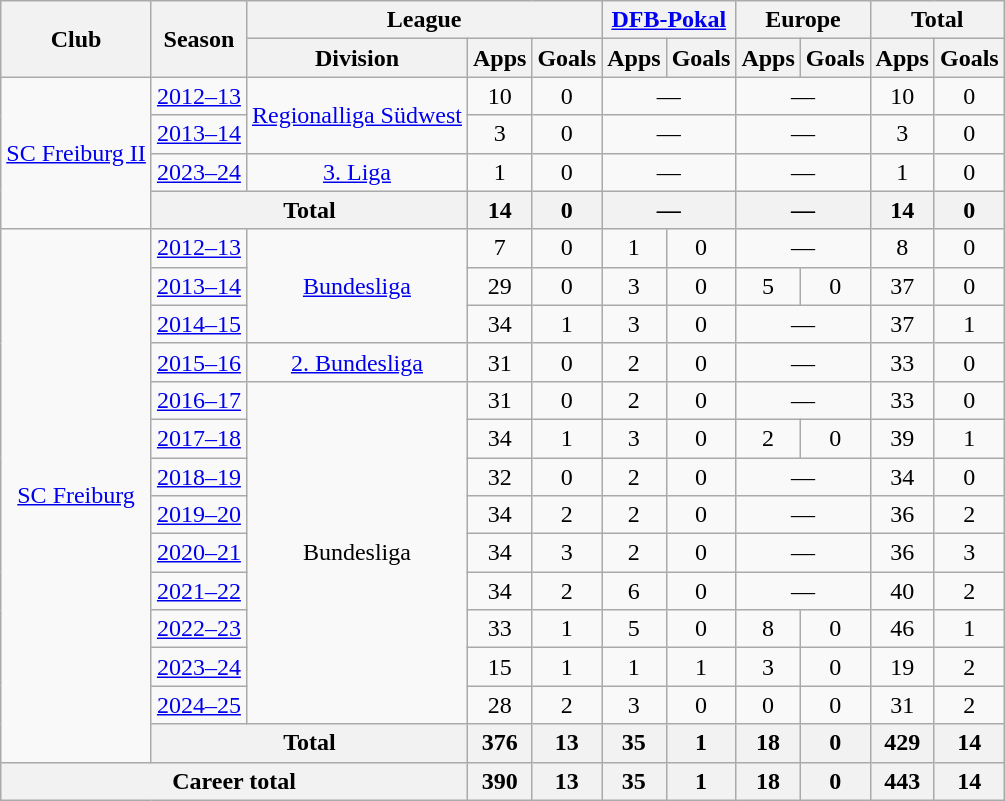<table class="wikitable" style="text-align:center">
<tr>
<th rowspan="2">Club</th>
<th rowspan="2">Season</th>
<th colspan="3">League</th>
<th colspan="2"><a href='#'>DFB-Pokal</a></th>
<th colspan="2">Europe</th>
<th colspan="2">Total</th>
</tr>
<tr>
<th>Division</th>
<th>Apps</th>
<th>Goals</th>
<th>Apps</th>
<th>Goals</th>
<th>Apps</th>
<th>Goals</th>
<th>Apps</th>
<th>Goals</th>
</tr>
<tr>
<td rowspan="4"><a href='#'>SC Freiburg II</a></td>
<td><a href='#'>2012–13</a></td>
<td rowspan="2"><a href='#'>Regionalliga Südwest</a></td>
<td>10</td>
<td>0</td>
<td colspan="2">—</td>
<td colspan="2">—</td>
<td>10</td>
<td>0</td>
</tr>
<tr>
<td><a href='#'>2013–14</a></td>
<td>3</td>
<td>0</td>
<td colspan="2">—</td>
<td colspan="2">—</td>
<td>3</td>
<td>0</td>
</tr>
<tr>
<td><a href='#'>2023–24</a></td>
<td><a href='#'>3. Liga</a></td>
<td>1</td>
<td>0</td>
<td colspan="2">—</td>
<td colspan="2">—</td>
<td>1</td>
<td>0</td>
</tr>
<tr>
<th colspan="2">Total</th>
<th>14</th>
<th>0</th>
<th colspan="2">—</th>
<th colspan="2">—</th>
<th>14</th>
<th>0</th>
</tr>
<tr>
<td rowspan="14"><a href='#'>SC Freiburg</a></td>
<td><a href='#'>2012–13</a></td>
<td rowspan="3"><a href='#'>Bundesliga</a></td>
<td>7</td>
<td>0</td>
<td>1</td>
<td>0</td>
<td colspan="2">—</td>
<td>8</td>
<td>0</td>
</tr>
<tr>
<td><a href='#'>2013–14</a></td>
<td>29</td>
<td>0</td>
<td>3</td>
<td>0</td>
<td>5</td>
<td>0</td>
<td>37</td>
<td>0</td>
</tr>
<tr>
<td><a href='#'>2014–15</a></td>
<td>34</td>
<td>1</td>
<td>3</td>
<td>0</td>
<td colspan="2">—</td>
<td>37</td>
<td>1</td>
</tr>
<tr>
<td><a href='#'>2015–16</a></td>
<td><a href='#'>2. Bundesliga</a></td>
<td>31</td>
<td>0</td>
<td>2</td>
<td>0</td>
<td colspan="2">—</td>
<td>33</td>
<td>0</td>
</tr>
<tr>
<td><a href='#'>2016–17</a></td>
<td rowspan="9">Bundesliga</td>
<td>31</td>
<td>0</td>
<td>2</td>
<td>0</td>
<td colspan="2">—</td>
<td>33</td>
<td>0</td>
</tr>
<tr>
<td><a href='#'>2017–18</a></td>
<td>34</td>
<td>1</td>
<td>3</td>
<td>0</td>
<td>2</td>
<td>0</td>
<td>39</td>
<td>1</td>
</tr>
<tr>
<td><a href='#'>2018–19</a></td>
<td>32</td>
<td>0</td>
<td>2</td>
<td>0</td>
<td colspan="2">—</td>
<td>34</td>
<td>0</td>
</tr>
<tr>
<td><a href='#'>2019–20</a></td>
<td>34</td>
<td>2</td>
<td>2</td>
<td>0</td>
<td colspan="2">—</td>
<td>36</td>
<td>2</td>
</tr>
<tr>
<td><a href='#'>2020–21</a></td>
<td>34</td>
<td>3</td>
<td>2</td>
<td>0</td>
<td colspan="2">—</td>
<td>36</td>
<td>3</td>
</tr>
<tr>
<td><a href='#'>2021–22</a></td>
<td>34</td>
<td>2</td>
<td>6</td>
<td>0</td>
<td colspan="2">—</td>
<td>40</td>
<td>2</td>
</tr>
<tr>
<td><a href='#'>2022–23</a></td>
<td>33</td>
<td>1</td>
<td>5</td>
<td>0</td>
<td>8</td>
<td>0</td>
<td>46</td>
<td>1</td>
</tr>
<tr>
<td><a href='#'>2023–24</a></td>
<td>15</td>
<td>1</td>
<td>1</td>
<td>1</td>
<td>3</td>
<td>0</td>
<td>19</td>
<td>2</td>
</tr>
<tr>
<td><a href='#'>2024–25</a></td>
<td>28</td>
<td>2</td>
<td>3</td>
<td>0</td>
<td>0</td>
<td>0</td>
<td>31</td>
<td>2</td>
</tr>
<tr>
<th colspan="2">Total</th>
<th>376</th>
<th>13</th>
<th>35</th>
<th>1</th>
<th>18</th>
<th>0</th>
<th>429</th>
<th>14</th>
</tr>
<tr>
<th colspan="3">Career total</th>
<th>390</th>
<th>13</th>
<th>35</th>
<th>1</th>
<th>18</th>
<th>0</th>
<th>443</th>
<th>14</th>
</tr>
</table>
